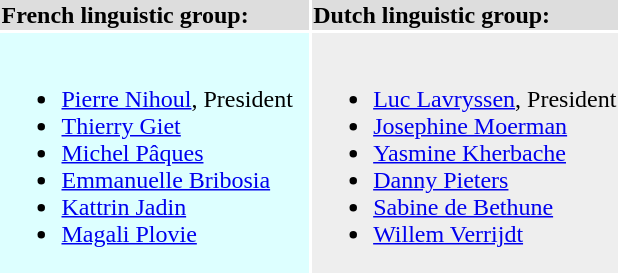<table style="vertical-align:top;">
<tr>
<td style="vertical-align:top;padding-right:40px;background:#dddddd;"><strong>French linguistic group:</strong></td>
<td style="vertical-align:top;padding-right:40px;background:#dddddd"><strong>Dutch linguistic group:</strong></td>
</tr>
<tr>
<td style="vertical-align:top;background:#ddffff;"><br><ul><li><a href='#'>Pierre Nihoul</a>, President</li><li><a href='#'>Thierry Giet</a></li><li><a href='#'>Michel Pâques</a></li><li><a href='#'>Emmanuelle Bribosia</a></li><li><a href='#'>Kattrin Jadin</a></li><li><a href='#'>Magali Plovie</a></li></ul></td>
<td style="vertical-align:top;background:#eeeeee"><br><ul><li><a href='#'>Luc Lavryssen</a>, President</li><li><a href='#'>Josephine Moerman</a></li><li><a href='#'>Yasmine Kherbache</a></li><li><a href='#'>Danny Pieters</a></li><li><a href='#'>Sabine de Bethune</a></li><li><a href='#'>Willem Verrijdt</a></li></ul></td>
</tr>
</table>
